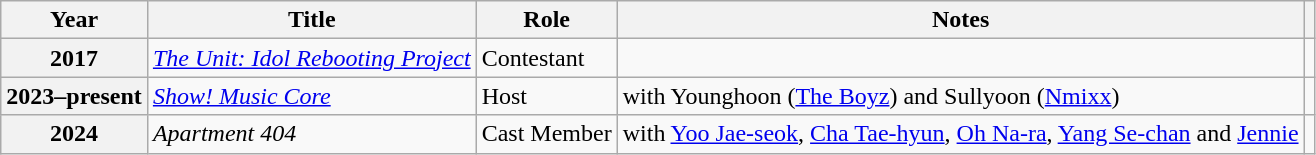<table class="wikitable plainrowheaders sortable">
<tr>
<th scope="col">Year</th>
<th scope="col">Title</th>
<th scope="col">Role</th>
<th scope="col" class="unsortable">Notes</th>
<th scope="col" class="unsortable"></th>
</tr>
<tr>
<th scope="row">2017</th>
<td><em><a href='#'>The Unit: Idol Rebooting Project</a></em></td>
<td>Contestant</td>
<td></td>
<td style="text-align:center"></td>
</tr>
<tr>
<th scope="row">2023–present</th>
<td><em><a href='#'>Show! Music Core</a></em></td>
<td>Host</td>
<td>with Younghoon (<a href='#'>The Boyz</a>) and Sullyoon (<a href='#'>Nmixx</a>)</td>
<td style="text-align:center"></td>
</tr>
<tr>
<th scope="row">2024</th>
<td><em>Apartment 404</em></td>
<td>Cast Member</td>
<td>with <a href='#'>Yoo Jae-seok</a>, <a href='#'>Cha Tae-hyun</a>, <a href='#'>Oh Na-ra</a>, <a href='#'>Yang Se-chan</a> and <a href='#'>Jennie</a></td>
<td style="text-align:center"></td>
</tr>
</table>
